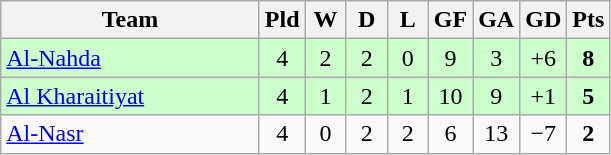<table class="wikitable" style="text-align:center;">
<tr>
<th width=165>Team</th>
<th width=20>Pld</th>
<th width=20>W</th>
<th width=20>D</th>
<th width=20>L</th>
<th width=20>GF</th>
<th width=20>GA</th>
<th width=20>GD</th>
<th width=20>Pts</th>
</tr>
<tr bgcolor=ccffcc>
<td style="text-align:left;"> <a href='#'>Al-Nahda</a></td>
<td>4</td>
<td>2</td>
<td>2</td>
<td>0</td>
<td>9</td>
<td>3</td>
<td>+6</td>
<td><strong>8</strong></td>
</tr>
<tr bgcolor=ccffcc>
<td style="text-align:left;"> <a href='#'>Al Kharaitiyat</a></td>
<td>4</td>
<td>1</td>
<td>2</td>
<td>1</td>
<td>10</td>
<td>9</td>
<td>+1</td>
<td><strong>5</strong></td>
</tr>
<tr>
<td style="text-align:left;"> <a href='#'>Al-Nasr</a></td>
<td>4</td>
<td>0</td>
<td>2</td>
<td>2</td>
<td>6</td>
<td>13</td>
<td>−7</td>
<td><strong>2</strong></td>
</tr>
</table>
